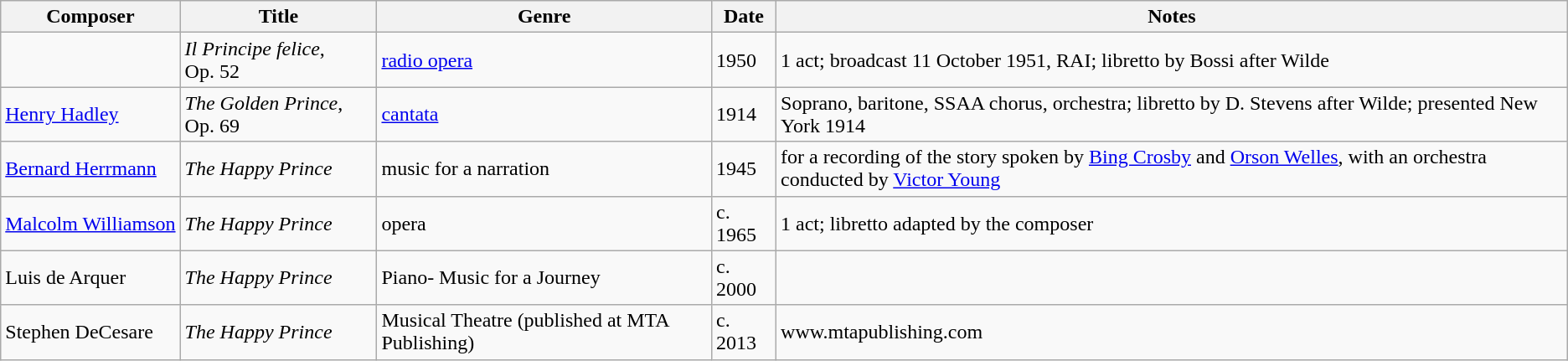<table class="wikitable sortable" style="text-align: left">
<tr>
<th>Composer</th>
<th>Title</th>
<th>Genre</th>
<th>Date</th>
<th>Notes</th>
</tr>
<tr>
<td></td>
<td><em>Il Principe felice</em>, Op. 52</td>
<td><a href='#'>radio opera</a></td>
<td>1950</td>
<td>1 act; broadcast 11 October 1951, RAI; libretto by Bossi after Wilde</td>
</tr>
<tr>
<td><a href='#'>Henry Hadley</a></td>
<td><em>The Golden Prince</em>, Op. 69</td>
<td><a href='#'>cantata</a></td>
<td>1914</td>
<td>Soprano, baritone, SSAA chorus, orchestra; libretto by D. Stevens after Wilde; presented New York 1914</td>
</tr>
<tr>
<td><a href='#'>Bernard Herrmann</a></td>
<td><em>The Happy Prince</em></td>
<td>music for a narration</td>
<td>1945</td>
<td>for a recording of the story spoken by <a href='#'>Bing Crosby</a> and <a href='#'>Orson Welles</a>, with an orchestra conducted by <a href='#'>Victor Young</a></td>
</tr>
<tr>
<td><a href='#'>Malcolm Williamson</a></td>
<td><em>The Happy Prince</em></td>
<td>opera</td>
<td>c. 1965</td>
<td>1 act; libretto adapted by the composer</td>
</tr>
<tr>
<td>Luis de Arquer</td>
<td><em>The Happy Prince</em></td>
<td>Piano- Music for a Journey</td>
<td>c. 2000</td>
</tr>
<tr>
<td>Stephen DeCesare</td>
<td><em>The Happy Prince</em></td>
<td>Musical Theatre (published at MTA Publishing)</td>
<td>c. 2013</td>
<td>www.mtapublishing.com</td>
</tr>
</table>
